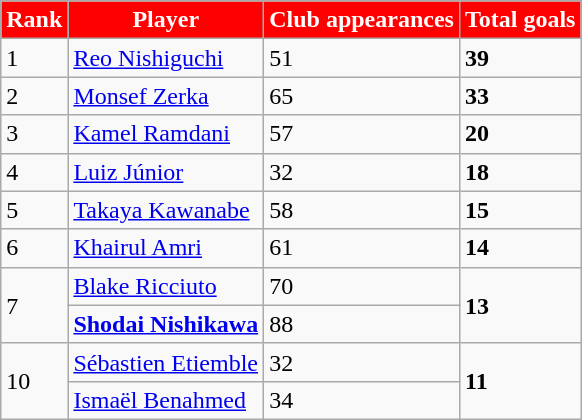<table class="wikitable">
<tr>
<th style="background:red; color:white; text-align:center;">Rank</th>
<th style="background:red; color:white; text-align:center;">Player</th>
<th style="background:red; color:white; text-align:center;">Club appearances</th>
<th style="background:red; color:white; text-align:center;">Total goals</th>
</tr>
<tr>
<td>1</td>
<td> <a href='#'>Reo Nishiguchi</a></td>
<td>51</td>
<td><strong>39</strong></td>
</tr>
<tr>
<td>2</td>
<td> <a href='#'>Monsef Zerka</a></td>
<td>65</td>
<td><strong>33</strong></td>
</tr>
<tr>
<td>3</td>
<td> <a href='#'>Kamel Ramdani</a></td>
<td>57</td>
<td><strong>20</strong></td>
</tr>
<tr>
<td>4</td>
<td><strong></strong> <a href='#'>Luiz Júnior</a></td>
<td>32</td>
<td><strong>18</strong></td>
</tr>
<tr>
<td>5</td>
<td> <a href='#'>Takaya Kawanabe</a></td>
<td>58</td>
<td><strong>15</strong></td>
</tr>
<tr>
<td>6</td>
<td> <a href='#'>Khairul Amri</a></td>
<td>61</td>
<td><strong>14</strong></td>
</tr>
<tr>
<td rowspan="2">7</td>
<td> <a href='#'>Blake Ricciuto</a></td>
<td>70</td>
<td rowspan="2"><strong>13</strong></td>
</tr>
<tr>
<td> <strong><a href='#'>Shodai Nishikawa</a></strong></td>
<td>88</td>
</tr>
<tr>
<td rowspan="2">10</td>
<td> <a href='#'>Sébastien Etiemble</a></td>
<td>32</td>
<td rowspan="2"><strong>11</strong></td>
</tr>
<tr>
<td> <a href='#'>Ismaël Benahmed</a></td>
<td>34</td>
</tr>
</table>
